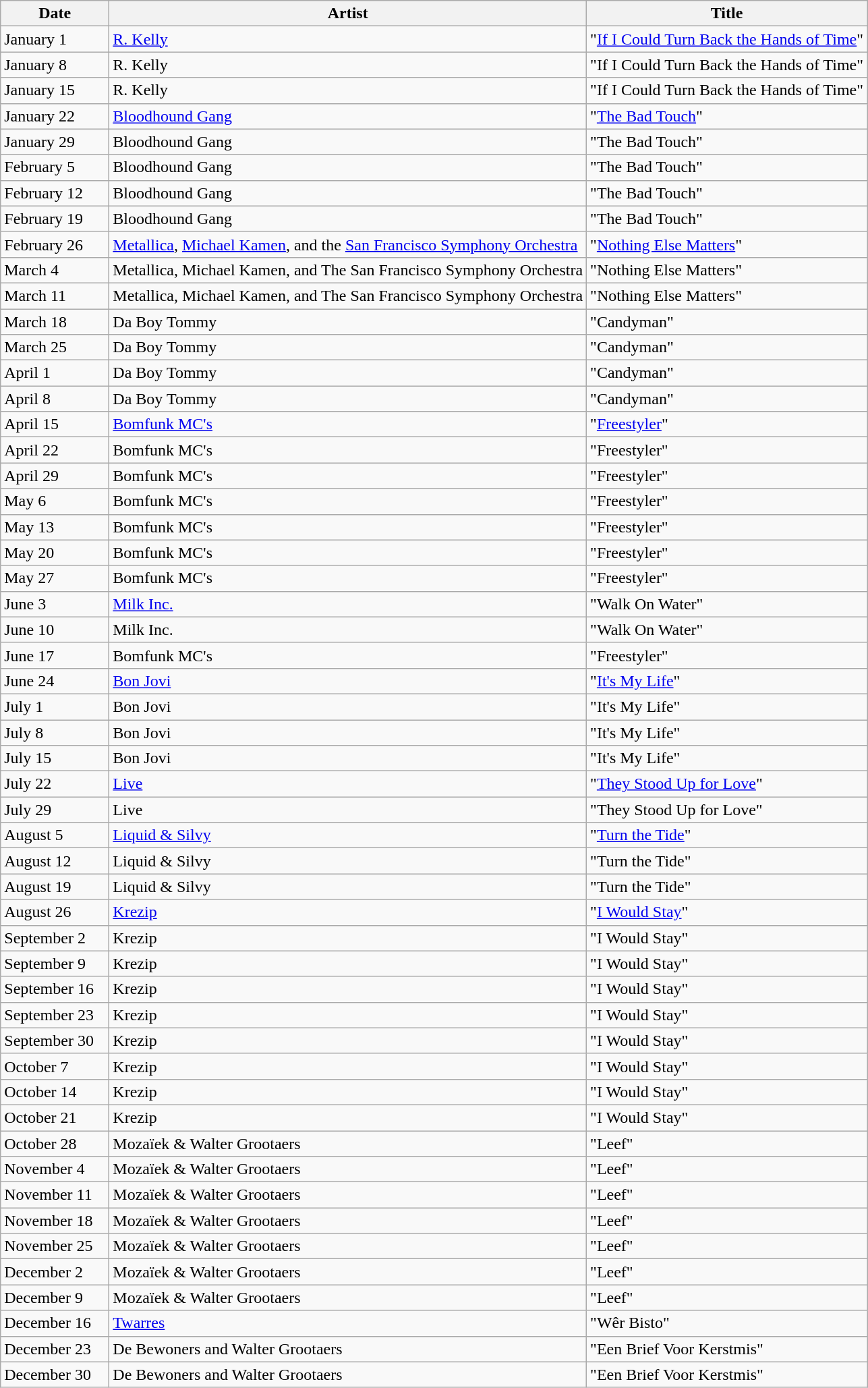<table class="wikitable">
<tr>
<th width="100px">Date</th>
<th>Artist</th>
<th>Title</th>
</tr>
<tr>
<td>January 1</td>
<td><a href='#'>R. Kelly</a></td>
<td>"<a href='#'>If I Could Turn Back the Hands of Time</a>"</td>
</tr>
<tr>
<td>January 8</td>
<td>R. Kelly</td>
<td>"If I Could Turn Back the Hands of Time"</td>
</tr>
<tr>
<td>January 15</td>
<td>R. Kelly</td>
<td>"If I Could Turn Back the Hands of Time"</td>
</tr>
<tr>
<td>January 22</td>
<td><a href='#'>Bloodhound Gang</a></td>
<td>"<a href='#'>The Bad Touch</a>"</td>
</tr>
<tr>
<td>January 29</td>
<td>Bloodhound Gang</td>
<td>"The Bad Touch"</td>
</tr>
<tr>
<td>February 5</td>
<td>Bloodhound Gang</td>
<td>"The Bad Touch"</td>
</tr>
<tr>
<td>February 12</td>
<td>Bloodhound Gang</td>
<td>"The Bad Touch"</td>
</tr>
<tr>
<td>February 19</td>
<td>Bloodhound Gang</td>
<td>"The Bad Touch"</td>
</tr>
<tr>
<td>February 26</td>
<td><a href='#'>Metallica</a>, <a href='#'>Michael Kamen</a>, and the <a href='#'>San Francisco Symphony Orchestra</a></td>
<td>"<a href='#'>Nothing Else Matters</a>"</td>
</tr>
<tr>
<td>March 4</td>
<td>Metallica, Michael Kamen, and The San Francisco Symphony Orchestra</td>
<td>"Nothing Else Matters"</td>
</tr>
<tr>
<td>March 11</td>
<td>Metallica, Michael Kamen, and The San Francisco Symphony Orchestra</td>
<td>"Nothing Else Matters"</td>
</tr>
<tr>
<td>March 18</td>
<td>Da Boy Tommy</td>
<td>"Candyman"</td>
</tr>
<tr>
<td>March 25</td>
<td>Da Boy Tommy</td>
<td>"Candyman"</td>
</tr>
<tr>
<td>April 1</td>
<td>Da Boy Tommy</td>
<td>"Candyman"</td>
</tr>
<tr>
<td>April 8</td>
<td>Da Boy Tommy</td>
<td>"Candyman"</td>
</tr>
<tr>
<td>April 15</td>
<td><a href='#'>Bomfunk MC's</a></td>
<td>"<a href='#'>Freestyler</a>"</td>
</tr>
<tr>
<td>April 22</td>
<td>Bomfunk MC's</td>
<td>"Freestyler"</td>
</tr>
<tr>
<td>April 29</td>
<td>Bomfunk MC's</td>
<td>"Freestyler"</td>
</tr>
<tr>
<td>May 6</td>
<td>Bomfunk MC's</td>
<td>"Freestyler"</td>
</tr>
<tr>
<td>May 13</td>
<td>Bomfunk MC's</td>
<td>"Freestyler"</td>
</tr>
<tr>
<td>May 20</td>
<td>Bomfunk MC's</td>
<td>"Freestyler"</td>
</tr>
<tr>
<td>May 27</td>
<td>Bomfunk MC's</td>
<td>"Freestyler"</td>
</tr>
<tr>
<td>June 3</td>
<td><a href='#'>Milk Inc.</a></td>
<td>"Walk On Water"</td>
</tr>
<tr>
<td>June 10</td>
<td>Milk Inc.</td>
<td>"Walk On Water"</td>
</tr>
<tr>
<td>June 17</td>
<td>Bomfunk MC's</td>
<td>"Freestyler"</td>
</tr>
<tr>
<td>June 24</td>
<td><a href='#'>Bon Jovi</a></td>
<td>"<a href='#'>It's My Life</a>"</td>
</tr>
<tr>
<td>July 1</td>
<td>Bon Jovi</td>
<td>"It's My Life"</td>
</tr>
<tr>
<td>July 8</td>
<td>Bon Jovi</td>
<td>"It's My Life"</td>
</tr>
<tr>
<td>July 15</td>
<td>Bon Jovi</td>
<td>"It's My Life"</td>
</tr>
<tr>
<td>July 22</td>
<td><a href='#'>Live</a></td>
<td>"<a href='#'>They Stood Up for Love</a>"</td>
</tr>
<tr>
<td>July 29</td>
<td>Live</td>
<td>"They Stood Up for Love"</td>
</tr>
<tr>
<td>August 5</td>
<td><a href='#'>Liquid & Silvy</a></td>
<td>"<a href='#'>Turn the Tide</a>"</td>
</tr>
<tr>
<td>August 12</td>
<td>Liquid & Silvy</td>
<td>"Turn the Tide"</td>
</tr>
<tr>
<td>August 19</td>
<td>Liquid & Silvy</td>
<td>"Turn the Tide"</td>
</tr>
<tr>
<td>August 26</td>
<td><a href='#'>Krezip</a></td>
<td>"<a href='#'>I Would Stay</a>"</td>
</tr>
<tr>
<td>September 2</td>
<td>Krezip</td>
<td>"I Would Stay"</td>
</tr>
<tr>
<td>September 9</td>
<td>Krezip</td>
<td>"I Would Stay"</td>
</tr>
<tr>
<td>September 16</td>
<td>Krezip</td>
<td>"I Would Stay"</td>
</tr>
<tr>
<td>September 23</td>
<td>Krezip</td>
<td>"I Would Stay"</td>
</tr>
<tr>
<td>September 30</td>
<td>Krezip</td>
<td>"I Would Stay"</td>
</tr>
<tr>
<td>October 7</td>
<td>Krezip</td>
<td>"I Would Stay"</td>
</tr>
<tr>
<td>October 14</td>
<td>Krezip</td>
<td>"I Would Stay"</td>
</tr>
<tr>
<td>October 21</td>
<td>Krezip</td>
<td>"I Would Stay"</td>
</tr>
<tr>
<td>October 28</td>
<td>Mozaïek & Walter Grootaers</td>
<td>"Leef"</td>
</tr>
<tr>
<td>November 4</td>
<td>Mozaïek & Walter Grootaers</td>
<td>"Leef"</td>
</tr>
<tr>
<td>November 11</td>
<td>Mozaïek & Walter Grootaers</td>
<td>"Leef"</td>
</tr>
<tr>
<td>November 18</td>
<td>Mozaïek & Walter Grootaers</td>
<td>"Leef"</td>
</tr>
<tr>
<td>November 25</td>
<td>Mozaïek & Walter Grootaers</td>
<td>"Leef"</td>
</tr>
<tr>
<td>December 2</td>
<td>Mozaïek & Walter Grootaers</td>
<td>"Leef"</td>
</tr>
<tr>
<td>December 9</td>
<td>Mozaïek & Walter Grootaers</td>
<td>"Leef"</td>
</tr>
<tr>
<td>December 16</td>
<td><a href='#'>Twarres</a></td>
<td>"Wêr Bisto"</td>
</tr>
<tr>
<td>December 23</td>
<td>De Bewoners and Walter Grootaers</td>
<td>"Een Brief Voor Kerstmis"</td>
</tr>
<tr>
<td>December 30</td>
<td>De Bewoners and Walter Grootaers</td>
<td>"Een Brief Voor Kerstmis"</td>
</tr>
</table>
